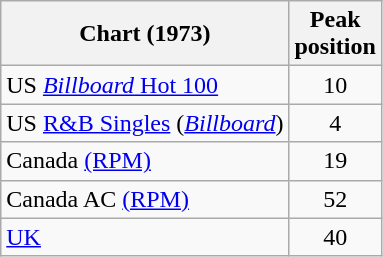<table Class = "wikitable sortable">
<tr>
<th>Chart (1973)</th>
<th>Peak<br>position</th>
</tr>
<tr>
<td>US <a href='#'><em>Billboard</em> Hot 100</a></td>
<td align=center>10</td>
</tr>
<tr>
<td>US <a href='#'>R&B Singles</a> (<em><a href='#'>Billboard</a></em>)</td>
<td align=center>4</td>
</tr>
<tr>
<td>Canada <a href='#'>(RPM)</a></td>
<td align=center>19</td>
</tr>
<tr>
<td>Canada AC <a href='#'>(RPM)</a></td>
<td align=center>52</td>
</tr>
<tr>
<td><a href='#'>UK</a></td>
<td align=center>40</td>
</tr>
</table>
